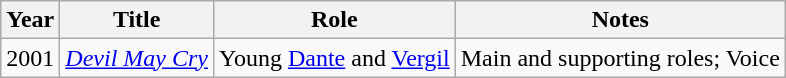<table class="wikitable sortable">
<tr>
<th>Year</th>
<th>Title</th>
<th>Role</th>
<th class="unsortable">Notes</th>
</tr>
<tr>
<td>2001</td>
<td><em><a href='#'>Devil May Cry</a></em></td>
<td>Young <a href='#'>Dante</a> and <a href='#'>Vergil</a></td>
<td>Main and supporting roles; Voice</td>
</tr>
</table>
